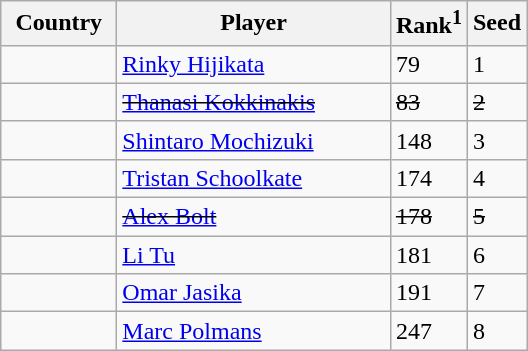<table class="sortable wikitable">
<tr>
<th width="70">Country</th>
<th width="175">Player</th>
<th>Rank<sup>1</sup></th>
<th>Seed</th>
</tr>
<tr>
<td></td>
<td><a href='#'>Rinky Hijikata</a></td>
<td>79</td>
<td>1</td>
</tr>
<tr>
<td><s></s></td>
<td><s><a href='#'>Thanasi Kokkinakis</a></s></td>
<td><s>83</s></td>
<td><s>2</s></td>
</tr>
<tr>
<td></td>
<td><a href='#'>Shintaro Mochizuki</a></td>
<td>148</td>
<td>3</td>
</tr>
<tr>
<td></td>
<td><a href='#'>Tristan Schoolkate</a></td>
<td>174</td>
<td>4</td>
</tr>
<tr>
<td><s></s></td>
<td><s><a href='#'>Alex Bolt</a></s></td>
<td><s>178</s></td>
<td><s>5</s></td>
</tr>
<tr>
<td></td>
<td><a href='#'>Li Tu</a></td>
<td>181</td>
<td>6</td>
</tr>
<tr>
<td></td>
<td><a href='#'>Omar Jasika</a></td>
<td>191</td>
<td>7</td>
</tr>
<tr>
<td></td>
<td><a href='#'>Marc Polmans</a></td>
<td>247</td>
<td>8</td>
</tr>
</table>
